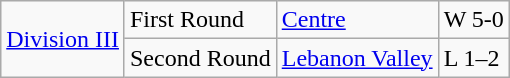<table class="wikitable">
<tr>
<td rowspan="2"><a href='#'>Division III</a></td>
<td>First Round</td>
<td><a href='#'>Centre</a></td>
<td>W 5-0</td>
</tr>
<tr>
<td>Second Round</td>
<td><a href='#'>Lebanon Valley</a></td>
<td>L 1–2</td>
</tr>
</table>
